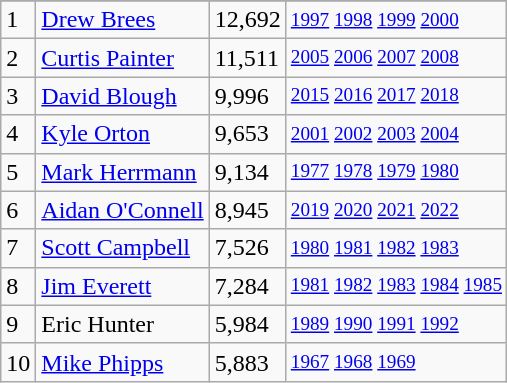<table class="wikitable">
<tr>
</tr>
<tr>
<td>1</td>
<td><a href='#'>Drew Brees</a></td>
<td><abbr>12,692</abbr></td>
<td style="font-size:80%;"><a href='#'>1997</a> <a href='#'>1998</a> <a href='#'>1999</a> <a href='#'>2000</a></td>
</tr>
<tr>
<td>2</td>
<td><a href='#'>Curtis Painter</a></td>
<td><abbr>11,511</abbr></td>
<td style="font-size:80%;"><a href='#'>2005</a> <a href='#'>2006</a> <a href='#'>2007</a> <a href='#'>2008</a></td>
</tr>
<tr>
<td>3</td>
<td><a href='#'>David Blough</a></td>
<td><abbr>9,996</abbr></td>
<td style="font-size:80%;"><a href='#'>2015</a> <a href='#'>2016</a> <a href='#'>2017</a> <a href='#'>2018</a></td>
</tr>
<tr>
<td>4</td>
<td><a href='#'>Kyle Orton</a></td>
<td><abbr>9,653</abbr></td>
<td style="font-size:80%;"><a href='#'>2001</a> <a href='#'>2002</a> <a href='#'>2003</a> <a href='#'>2004</a></td>
</tr>
<tr>
<td>5</td>
<td><a href='#'>Mark Herrmann</a></td>
<td><abbr>9,134</abbr></td>
<td style="font-size:80%;"><a href='#'>1977</a> <a href='#'>1978</a> <a href='#'>1979</a> <a href='#'>1980</a></td>
</tr>
<tr>
<td>6</td>
<td><a href='#'>Aidan O'Connell</a></td>
<td><abbr>8,945</abbr></td>
<td style="font-size:80%;"><a href='#'>2019</a> <a href='#'>2020</a> <a href='#'>2021</a> <a href='#'>2022</a></td>
</tr>
<tr>
<td>7</td>
<td><a href='#'>Scott Campbell</a></td>
<td><abbr>7,526</abbr></td>
<td style="font-size:80%;"><a href='#'>1980</a> <a href='#'>1981</a> <a href='#'>1982</a> <a href='#'>1983</a></td>
</tr>
<tr>
<td>8</td>
<td><a href='#'>Jim Everett</a></td>
<td><abbr>7,284</abbr></td>
<td style="font-size:80%;"><a href='#'>1981</a> <a href='#'>1982</a> <a href='#'>1983</a> <a href='#'>1984</a> <a href='#'>1985</a></td>
</tr>
<tr>
<td>9</td>
<td>Eric Hunter</td>
<td><abbr>5,984</abbr></td>
<td style="font-size:80%;"><a href='#'>1989</a> <a href='#'>1990</a> <a href='#'>1991</a> <a href='#'>1992</a></td>
</tr>
<tr>
<td>10</td>
<td><a href='#'>Mike Phipps</a></td>
<td><abbr>5,883</abbr></td>
<td style="font-size:80%;"><a href='#'>1967</a> <a href='#'>1968</a> <a href='#'>1969</a></td>
</tr>
</table>
